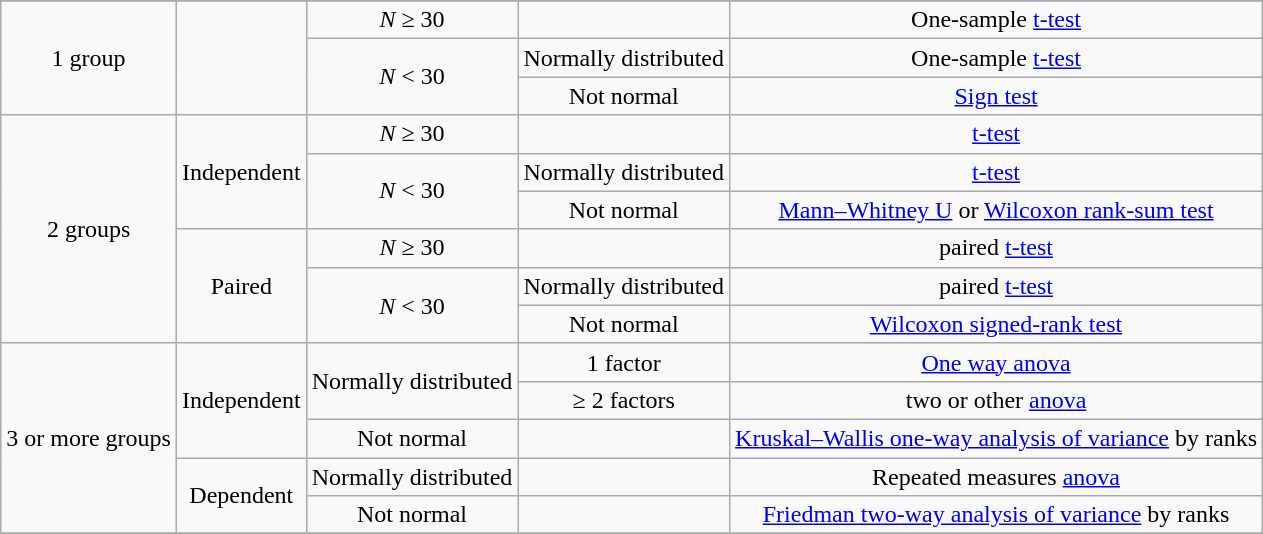<table class="wikitable">
<tr>
</tr>
<tr>
<td rowspan="3" align="center">1 group</td>
<td rowspan="3" align="center"></td>
<td align="center"><em>N</em> ≥ 30</td>
<td align="center"></td>
<td align="center">One-sample <a href='#'>t-test</a></td>
</tr>
<tr>
<td rowspan="2" align="center"><em>N</em> < 30</td>
<td align="center">Normally distributed</td>
<td align="center">One-sample <a href='#'>t-test</a></td>
</tr>
<tr>
<td align="center">Not normal</td>
<td align="center"><a href='#'>Sign test</a></td>
</tr>
<tr>
<td rowspan="6" align="center">2 groups</td>
<td rowspan="3" align="center">Independent</td>
<td align="center"><em>N</em> ≥ 30</td>
<td align="center"></td>
<td align="center"><a href='#'>t-test</a></td>
</tr>
<tr>
<td rowspan="2" align="center"><em>N</em> < 30</td>
<td align="center">Normally distributed</td>
<td align="center"><a href='#'>t-test</a></td>
</tr>
<tr>
<td align="center">Not normal</td>
<td align="center"><a href='#'>Mann–Whitney U</a> or <a href='#'>Wilcoxon rank-sum test</a></td>
</tr>
<tr>
<td rowspan="3" align="center">Paired</td>
<td align="center"><em>N</em> ≥ 30</td>
<td align="center"></td>
<td align="center">paired <a href='#'>t-test</a></td>
</tr>
<tr>
<td rowspan="2" align="center"><em>N</em> < 30</td>
<td align="center">Normally distributed</td>
<td align="center">paired <a href='#'>t-test</a></td>
</tr>
<tr>
<td align="center">Not normal</td>
<td align="center"><a href='#'>Wilcoxon signed-rank test</a></td>
</tr>
<tr>
<td rowspan="5" align="center">3 or more groups</td>
<td rowspan="3" align="center">Independent</td>
<td rowspan="2" align="center">Normally distributed</td>
<td align="center">1 factor</td>
<td align="center"><a href='#'>One way anova</a></td>
</tr>
<tr>
<td align="center">≥ 2 factors</td>
<td align="center">two or other <a href='#'>anova</a></td>
</tr>
<tr>
<td align="center">Not normal</td>
<td align="center"></td>
<td align="center"><a href='#'>Kruskal–Wallis one-way analysis of variance</a> by ranks</td>
</tr>
<tr>
<td rowspan="2" align="center">Dependent</td>
<td align="center">Normally distributed</td>
<td align="center"></td>
<td align="center">Repeated measures <a href='#'>anova</a></td>
</tr>
<tr>
<td align="center">Not normal</td>
<td align="center"></td>
<td align="center"><a href='#'>Friedman two-way analysis of variance</a> by ranks</td>
</tr>
<tr>
</tr>
</table>
